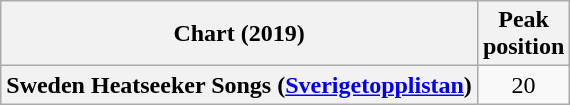<table class="wikitable plainrowheaders" style="text-align:center">
<tr>
<th scope="col">Chart (2019)</th>
<th scope="col">Peak<br>position</th>
</tr>
<tr>
<th scope="row">Sweden Heatseeker Songs (<a href='#'>Sverigetopplistan</a>)</th>
<td>20</td>
</tr>
</table>
